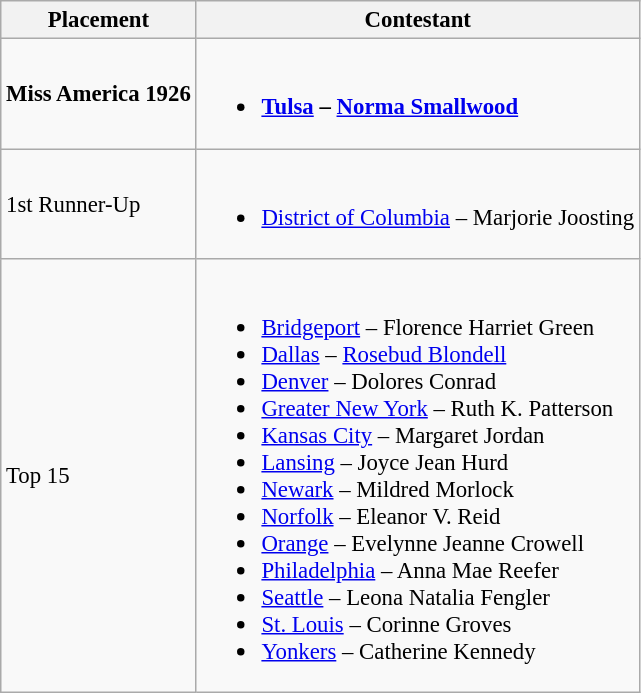<table class="wikitable sortable" style="font-size: 95%;">
<tr>
<th>Placement</th>
<th>Contestant</th>
</tr>
<tr>
<td><strong>Miss America 1926</strong></td>
<td><br><ul><li><strong><a href='#'>Tulsa</a> – <a href='#'>Norma Smallwood</a></strong></li></ul></td>
</tr>
<tr>
<td>1st Runner-Up</td>
<td><br><ul><li><a href='#'>District of Columbia</a> – Marjorie Joosting</li></ul></td>
</tr>
<tr>
<td>Top 15</td>
<td><br><ul><li><a href='#'>Bridgeport</a> – Florence Harriet Green</li><li><a href='#'>Dallas</a> – <a href='#'>Rosebud Blondell</a></li><li><a href='#'>Denver</a> – Dolores Conrad</li><li><a href='#'>Greater New York</a> – Ruth K. Patterson</li><li><a href='#'>Kansas City</a> – Margaret Jordan</li><li><a href='#'>Lansing</a> – Joyce Jean Hurd</li><li><a href='#'>Newark</a> – Mildred Morlock</li><li><a href='#'>Norfolk</a> – Eleanor V. Reid</li><li><a href='#'>Orange</a> – Evelynne Jeanne Crowell</li><li><a href='#'>Philadelphia</a> – Anna Mae Reefer</li><li><a href='#'>Seattle</a> – Leona Natalia Fengler</li><li><a href='#'>St. Louis</a> – Corinne Groves</li><li><a href='#'>Yonkers</a> – Catherine Kennedy</li></ul></td>
</tr>
</table>
